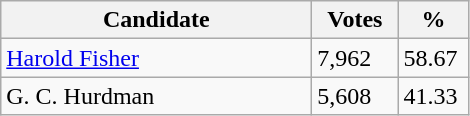<table class="wikitable">
<tr>
<th style="width: 200px">Candidate</th>
<th style="width: 50px">Votes</th>
<th style="width: 40px">%</th>
</tr>
<tr>
<td><a href='#'>Harold Fisher</a></td>
<td>7,962</td>
<td>58.67</td>
</tr>
<tr>
<td>G. C. Hurdman</td>
<td>5,608</td>
<td>41.33</td>
</tr>
</table>
